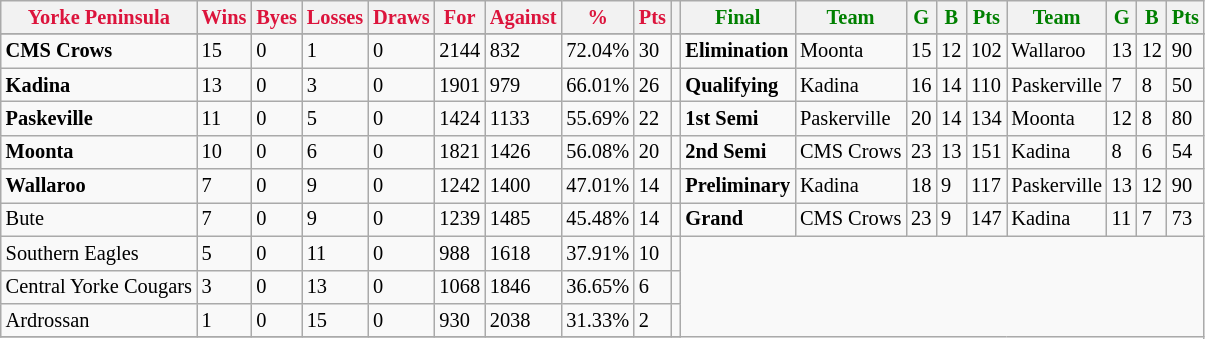<table style="font-size: 85%; text-align: left;" class="wikitable">
<tr>
<th style="color:crimson">Yorke Peninsula</th>
<th style="color:crimson">Wins</th>
<th style="color:crimson">Byes</th>
<th style="color:crimson">Losses</th>
<th style="color:crimson">Draws</th>
<th style="color:crimson">For</th>
<th style="color:crimson">Against</th>
<th style="color:crimson">%</th>
<th style="color:crimson">Pts</th>
<th></th>
<th style="color:green">Final</th>
<th style="color:green">Team</th>
<th style="color:green">G</th>
<th style="color:green">B</th>
<th style="color:green">Pts</th>
<th style="color:green">Team</th>
<th style="color:green">G</th>
<th style="color:green">B</th>
<th style="color:green">Pts</th>
</tr>
<tr>
</tr>
<tr>
</tr>
<tr>
<td><strong>	CMS Crows	</strong></td>
<td>15</td>
<td>0</td>
<td>1</td>
<td>0</td>
<td>2144</td>
<td>832</td>
<td>72.04%</td>
<td>30</td>
<td></td>
<td><strong>Elimination</strong></td>
<td>Moonta</td>
<td>15</td>
<td>12</td>
<td>102</td>
<td>Wallaroo</td>
<td>13</td>
<td>12</td>
<td>90</td>
</tr>
<tr>
<td><strong>	Kadina	</strong></td>
<td>13</td>
<td>0</td>
<td>3</td>
<td>0</td>
<td>1901</td>
<td>979</td>
<td>66.01%</td>
<td>26</td>
<td></td>
<td><strong>Qualifying</strong></td>
<td>Kadina</td>
<td>16</td>
<td>14</td>
<td>110</td>
<td>Paskerville</td>
<td>7</td>
<td>8</td>
<td>50</td>
</tr>
<tr>
<td><strong>	Paskeville	</strong></td>
<td>11</td>
<td>0</td>
<td>5</td>
<td>0</td>
<td>1424</td>
<td>1133</td>
<td>55.69%</td>
<td>22</td>
<td></td>
<td><strong>1st Semi</strong></td>
<td>Paskerville</td>
<td>20</td>
<td>14</td>
<td>134</td>
<td>Moonta</td>
<td>12</td>
<td>8</td>
<td>80</td>
</tr>
<tr>
<td><strong>	Moonta	</strong></td>
<td>10</td>
<td>0</td>
<td>6</td>
<td>0</td>
<td>1821</td>
<td>1426</td>
<td>56.08%</td>
<td>20</td>
<td></td>
<td><strong>2nd Semi</strong></td>
<td>CMS Crows</td>
<td>23</td>
<td>13</td>
<td>151</td>
<td>Kadina</td>
<td>8</td>
<td>6</td>
<td>54</td>
</tr>
<tr>
<td><strong>	Wallaroo	</strong></td>
<td>7</td>
<td>0</td>
<td>9</td>
<td>0</td>
<td>1242</td>
<td>1400</td>
<td>47.01%</td>
<td>14</td>
<td></td>
<td><strong>Preliminary</strong></td>
<td>Kadina</td>
<td>18</td>
<td>9</td>
<td>117</td>
<td>Paskerville</td>
<td>13</td>
<td>12</td>
<td>90</td>
</tr>
<tr>
<td>Bute</td>
<td>7</td>
<td>0</td>
<td>9</td>
<td>0</td>
<td>1239</td>
<td>1485</td>
<td>45.48%</td>
<td>14</td>
<td></td>
<td><strong>Grand</strong></td>
<td>CMS Crows</td>
<td>23</td>
<td>9</td>
<td>147</td>
<td>Kadina</td>
<td>11</td>
<td>7</td>
<td>73</td>
</tr>
<tr>
<td>Southern Eagles</td>
<td>5</td>
<td>0</td>
<td>11</td>
<td>0</td>
<td>988</td>
<td>1618</td>
<td>37.91%</td>
<td>10</td>
<td></td>
</tr>
<tr>
<td>Central Yorke Cougars</td>
<td>3</td>
<td>0</td>
<td>13</td>
<td>0</td>
<td>1068</td>
<td>1846</td>
<td>36.65%</td>
<td>6</td>
<td></td>
</tr>
<tr>
<td>Ardrossan</td>
<td>1</td>
<td>0</td>
<td>15</td>
<td>0</td>
<td>930</td>
<td>2038</td>
<td>31.33%</td>
<td>2</td>
<td></td>
</tr>
<tr>
</tr>
</table>
